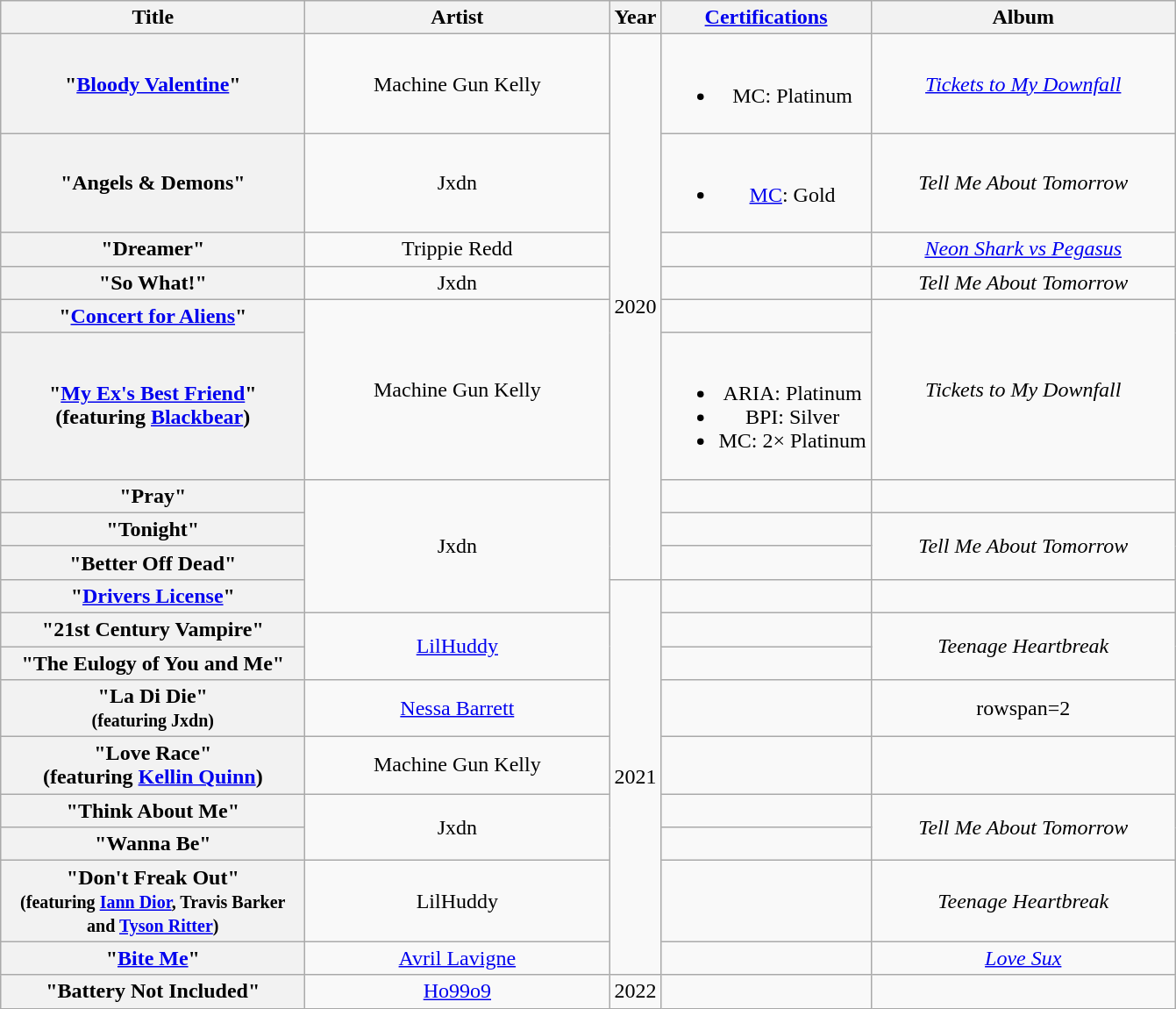<table class="wikitable plainrowheaders" style="text-align:center;">
<tr>
<th scope="col" rowspan="1" style="width:14em;">Title</th>
<th scope="col" rowspan="1" style="width:14em;">Artist</th>
<th scope="col" rowspan="1" style="width:1em;">Year</th>
<th scope="col" rowspan="1"><a href='#'>Certifications</a></th>
<th scope="col" rowspan="1" style="width:14em;">Album</th>
</tr>
<tr>
<th scope="row">"<a href='#'>Bloody Valentine</a>"</th>
<td>Machine Gun Kelly</td>
<td rowspan="9">2020</td>
<td><br><ul><li>MC: Platinum</li></ul></td>
<td><em><a href='#'>Tickets to My Downfall</a></em></td>
</tr>
<tr>
<th scope="row">"Angels & Demons"</th>
<td>Jxdn</td>
<td><br><ul><li><a href='#'>MC</a>: Gold</li></ul></td>
<td><em>Tell Me About Tomorrow</em></td>
</tr>
<tr>
<th scope="row">"Dreamer"</th>
<td>Trippie Redd</td>
<td></td>
<td><em><a href='#'>Neon Shark vs Pegasus</a></em></td>
</tr>
<tr>
<th scope="row">"So What!"</th>
<td>Jxdn</td>
<td></td>
<td><em>Tell Me About Tomorrow</em></td>
</tr>
<tr>
<th scope="row">"<a href='#'>Concert for Aliens</a>"</th>
<td rowspan=2>Machine Gun Kelly</td>
<td></td>
<td rowspan=2><em>Tickets to My Downfall</em></td>
</tr>
<tr>
<th scope="row">"<a href='#'>My Ex's Best Friend</a>"<br><span>(featuring <a href='#'>Blackbear</a>)</span></th>
<td><br><ul><li>ARIA: Platinum</li><li>BPI: Silver</li><li>MC: 2× Platinum</li></ul></td>
</tr>
<tr>
<th scope="row">"Pray"</th>
<td rowspan=4>Jxdn</td>
<td></td>
<td></td>
</tr>
<tr>
<th scope="row">"Tonight"<br></th>
<td></td>
<td rowspan=2><em>Tell Me About Tomorrow</em></td>
</tr>
<tr>
<th scope="row">"Better Off Dead"</th>
<td></td>
</tr>
<tr>
<th scope="row">"<a href='#'>Drivers License</a>"</th>
<td rowspan=9>2021</td>
<td></td>
<td></td>
</tr>
<tr>
<th scope="row">"21st Century Vampire"</th>
<td rowspan=2><a href='#'>LilHuddy</a></td>
<td></td>
<td rowspan=2><em>Teenage Heartbreak</em></td>
</tr>
<tr>
<th scope="row">"The Eulogy of You and Me"</th>
<td></td>
</tr>
<tr>
<th scope="row">"La Di Die"<br><small>(featuring Jxdn)</small></th>
<td><a href='#'>Nessa Barrett</a></td>
<td></td>
<td>rowspan=2 </td>
</tr>
<tr>
<th scope="row">"Love Race"<br><span>(featuring <a href='#'>Kellin Quinn</a>)</span></th>
<td>Machine Gun Kelly</td>
<td></td>
</tr>
<tr>
<th scope="row">"Think About Me"</th>
<td rowspan=2>Jxdn</td>
<td></td>
<td rowspan=2><em>Tell Me About Tomorrow</em></td>
</tr>
<tr>
<th scope="row">"Wanna Be"<br></th>
<td></td>
</tr>
<tr>
<th scope="row">"Don't Freak Out"<br><small>(featuring <a href='#'>Iann Dior</a>, Travis Barker and <a href='#'>Tyson Ritter</a>)</small></th>
<td>LilHuddy</td>
<td></td>
<td><em>Teenage Heartbreak</em></td>
</tr>
<tr>
<th scope="row">"<a href='#'>Bite Me</a>"</th>
<td><a href='#'>Avril Lavigne</a></td>
<td></td>
<td><em><a href='#'>Love Sux</a></em></td>
</tr>
<tr>
<th scope="row">"Battery Not Included"</th>
<td><a href='#'>Ho99o9</a></td>
<td>2022</td>
<td></td>
<td></td>
</tr>
</table>
